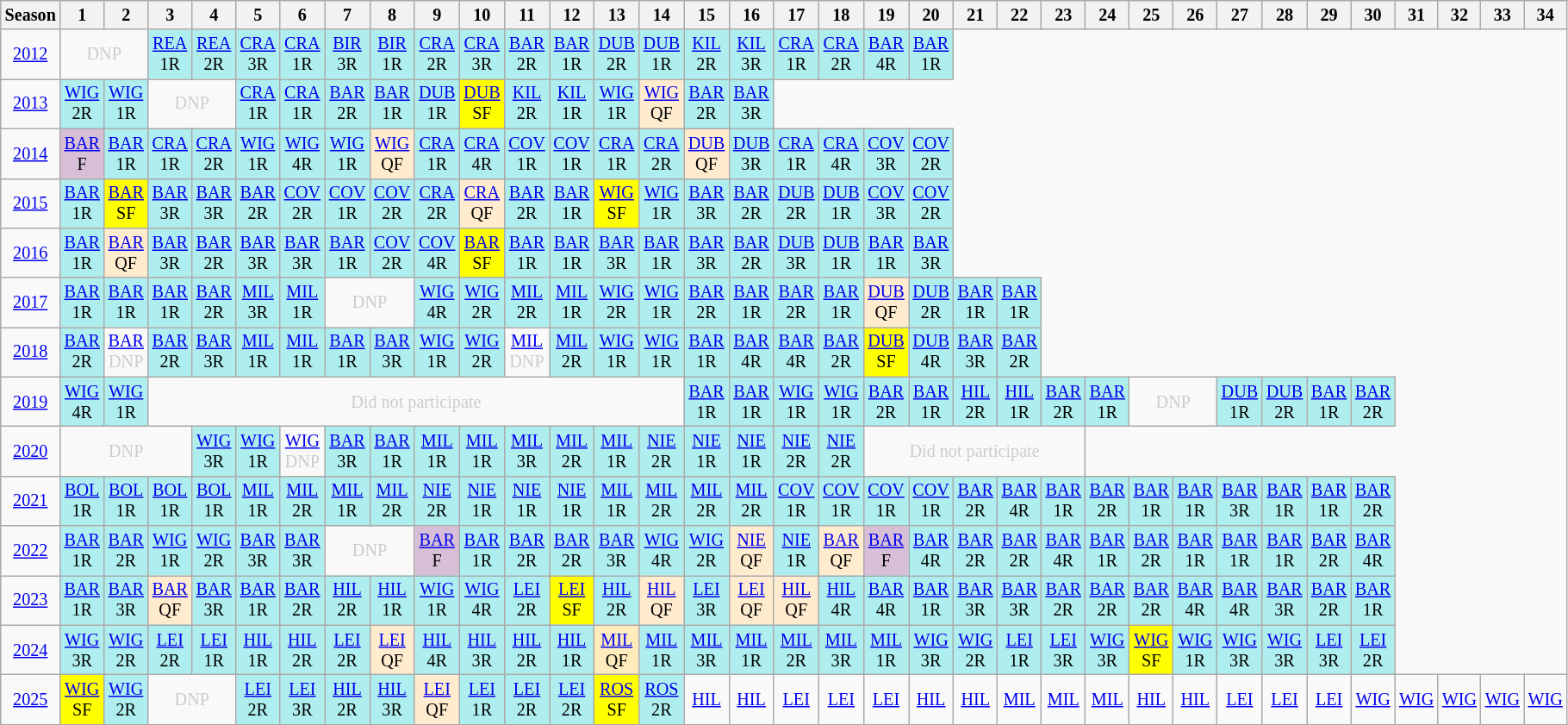<table class="wikitable" style="width:20%; margin:0; font-size:84%">
<tr>
<th>Season</th>
<th>1</th>
<th>2</th>
<th>3</th>
<th>4</th>
<th>5</th>
<th>6</th>
<th>7</th>
<th>8</th>
<th>9</th>
<th>10</th>
<th>11</th>
<th>12</th>
<th>13</th>
<th>14</th>
<th>15</th>
<th>16</th>
<th>17</th>
<th>18</th>
<th>19</th>
<th>20</th>
<th>21</th>
<th>22</th>
<th>23</th>
<th>24</th>
<th>25</th>
<th>26</th>
<th>27</th>
<th>28</th>
<th>29</th>
<th>30</th>
<th>31</th>
<th>32</th>
<th>33</th>
<th>34</th>
</tr>
<tr>
<td style="text-align:center;"background:#efefef;"><a href='#'>2012</a></td>
<td colspan="2" style="text-align:center; color:#ccc;">DNP</td>
<td style="text-align:center; background:#afeeee;"><a href='#'>REA</a><br>1R</td>
<td style="text-align:center; background:#afeeee;"><a href='#'>REA</a><br>2R</td>
<td style="text-align:center; background:#afeeee;"><a href='#'>CRA</a><br>3R</td>
<td style="text-align:center; background:#afeeee;"><a href='#'>CRA</a><br>1R</td>
<td style="text-align:center; background:#afeeee;"><a href='#'>BIR</a><br>3R</td>
<td style="text-align:center; background:#afeeee;"><a href='#'>BIR</a><br>1R</td>
<td style="text-align:center; background:#afeeee;"><a href='#'>CRA</a><br>2R</td>
<td style="text-align:center; background:#afeeee;"><a href='#'>CRA</a><br>3R</td>
<td style="text-align:center; background:#afeeee;"><a href='#'>BAR</a><br>2R</td>
<td style="text-align:center; background:#afeeee;"><a href='#'>BAR</a><br>1R</td>
<td style="text-align:center; background:#afeeee;"><a href='#'>DUB</a><br>2R</td>
<td style="text-align:center; background:#afeeee;"><a href='#'>DUB</a><br>1R</td>
<td style="text-align:center; background:#afeeee;"><a href='#'>KIL</a><br>2R</td>
<td style="text-align:center; background:#afeeee;"><a href='#'>KIL</a><br>3R</td>
<td style="text-align:center; background:#afeeee;"><a href='#'>CRA</a><br>1R</td>
<td style="text-align:center; background:#afeeee;"><a href='#'>CRA</a><br>2R</td>
<td style="text-align:center; background:#afeeee;"><a href='#'>BAR</a><br>4R</td>
<td style="text-align:center; background:#afeeee;"><a href='#'>BAR</a><br>1R</td>
</tr>
<tr>
<td style="text-align:center;"background:#efefef;"><a href='#'>2013</a></td>
<td style="text-align:center; background:#afeeee;"><a href='#'>WIG</a><br>2R</td>
<td style="text-align:center; background:#afeeee;"><a href='#'>WIG</a><br>1R</td>
<td colspan="2" style="text-align:center; color:#ccc;">DNP</td>
<td style="text-align:center; background:#afeeee;"><a href='#'>CRA</a><br>1R</td>
<td style="text-align:center; background:#afeeee;"><a href='#'>CRA</a><br>1R</td>
<td style="text-align:center; background:#afeeee;"><a href='#'>BAR</a><br>2R</td>
<td style="text-align:center; background:#afeeee;"><a href='#'>BAR</a><br>1R</td>
<td style="text-align:center; background:#afeeee;"><a href='#'>DUB</a><br>1R</td>
<td style="text-align:center; background:yellow;"><a href='#'>DUB</a><br>SF</td>
<td style="text-align:center; background:#afeeee;"><a href='#'>KIL</a><br>2R</td>
<td style="text-align:center; background:#afeeee;"><a href='#'>KIL</a><br>1R</td>
<td style="text-align:center; background:#afeeee;"><a href='#'>WIG</a><br>1R</td>
<td style="text-align:center; background:#ffebcd;"><a href='#'>WIG</a><br>QF</td>
<td style="text-align:center; background:#afeeee;"><a href='#'>BAR</a><br>2R</td>
<td style="text-align:center; background:#afeeee;"><a href='#'>BAR</a><br>3R</td>
</tr>
<tr>
<td style="text-align:center;"background:#efefef;"><a href='#'>2014</a></td>
<td style="text-align:center; background:thistle;"><a href='#'>BAR</a><br>F</td>
<td style="text-align:center; background:#afeeee;"><a href='#'>BAR</a><br>1R</td>
<td style="text-align:center; background:#afeeee;"><a href='#'>CRA</a><br>1R</td>
<td style="text-align:center; background:#afeeee;"><a href='#'>CRA</a><br>2R</td>
<td style="text-align:center; background:#afeeee;"><a href='#'>WIG</a><br>1R</td>
<td style="text-align:center; background:#afeeee;"><a href='#'>WIG</a><br>4R</td>
<td style="text-align:center; background:#afeeee;"><a href='#'>WIG</a><br>1R</td>
<td style="text-align:center; background:#ffebcd;"><a href='#'>WIG</a><br>QF</td>
<td style="text-align:center; background:#afeeee;"><a href='#'>CRA</a><br>1R</td>
<td style="text-align:center; background:#afeeee;"><a href='#'>CRA</a><br>4R</td>
<td style="text-align:center; background:#afeeee;"><a href='#'>COV</a><br>1R</td>
<td style="text-align:center; background:#afeeee;"><a href='#'>COV</a><br>1R</td>
<td style="text-align:center; background:#afeeee;"><a href='#'>CRA</a><br>1R</td>
<td style="text-align:center; background:#afeeee;"><a href='#'>CRA</a><br>2R</td>
<td style="text-align:center; background:#ffebcd;"><a href='#'>DUB</a><br>QF</td>
<td style="text-align:center; background:#afeeee;"><a href='#'>DUB</a><br>3R</td>
<td style="text-align:center; background:#afeeee;"><a href='#'>CRA</a><br>1R</td>
<td style="text-align:center; background:#afeeee;"><a href='#'>CRA</a><br>4R</td>
<td style="text-align:center; background:#afeeee;"><a href='#'>COV</a><br>3R</td>
<td style="text-align:center; background:#afeeee;"><a href='#'>COV</a><br>2R</td>
</tr>
<tr>
<td style="text-align:center;"background:#efefef;"><a href='#'>2015</a></td>
<td style="text-align:center; background:#afeeee;"><a href='#'>BAR</a><br>1R</td>
<td style="text-align:center; background:yellow;"><a href='#'>BAR</a><br>SF</td>
<td style="text-align:center; background:#afeeee;"><a href='#'>BAR</a><br>3R</td>
<td style="text-align:center; background:#afeeee;"><a href='#'>BAR</a><br>3R</td>
<td style="text-align:center; background:#afeeee;"><a href='#'>BAR</a><br>2R</td>
<td style="text-align:center; background:#afeeee;"><a href='#'>COV</a><br>2R</td>
<td style="text-align:center; background:#afeeee;"><a href='#'>COV</a><br>1R</td>
<td style="text-align:center; background:#afeeee;"><a href='#'>COV</a><br>2R</td>
<td style="text-align:center; background:#afeeee;"><a href='#'>CRA</a><br>2R</td>
<td style="text-align:center; background:#ffebcd;"><a href='#'>CRA</a><br>QF</td>
<td style="text-align:center; background:#afeeee;"><a href='#'>BAR</a><br>2R</td>
<td style="text-align:center; background:#afeeee;"><a href='#'>BAR</a><br>1R</td>
<td style="text-align:center; background:yellow;"><a href='#'>WIG</a><br>SF</td>
<td style="text-align:center; background:#afeeee;"><a href='#'>WIG</a><br>1R</td>
<td style="text-align:center; background:#afeeee;"><a href='#'>BAR</a><br>3R</td>
<td style="text-align:center; background:#afeeee;"><a href='#'>BAR</a><br>2R</td>
<td style="text-align:center; background:#afeeee;"><a href='#'>DUB</a><br>2R</td>
<td style="text-align:center; background:#afeeee;"><a href='#'>DUB</a><br>1R</td>
<td style="text-align:center; background:#afeeee;"><a href='#'>COV</a><br>3R</td>
<td style="text-align:center; background:#afeeee;"><a href='#'>COV</a><br>2R</td>
</tr>
<tr>
<td style="text-align:center;"background:#efefef;"><a href='#'>2016</a></td>
<td style="text-align:center; background:#afeeee;"><a href='#'>BAR</a><br>1R</td>
<td style="text-align:center; background:#ffebcd;"><a href='#'>BAR</a><br>QF</td>
<td style="text-align:center; background:#afeeee;"><a href='#'>BAR</a><br>3R</td>
<td style="text-align:center; background:#afeeee;"><a href='#'>BAR</a><br>2R</td>
<td style="text-align:center; background:#afeeee;"><a href='#'>BAR</a><br>3R</td>
<td style="text-align:center; background:#afeeee;"><a href='#'>BAR</a><br>3R</td>
<td style="text-align:center; background:#afeeee;"><a href='#'>BAR</a><br>1R</td>
<td style="text-align:center; background:#afeeee;"><a href='#'>COV</a><br>2R</td>
<td style="text-align:center; background:#afeeee;"><a href='#'>COV</a><br>4R</td>
<td style="text-align:center; background:yellow;"><a href='#'>BAR</a><br>SF</td>
<td style="text-align:center; background:#afeeee;"><a href='#'>BAR</a><br>1R</td>
<td style="text-align:center; background:#afeeee;"><a href='#'>BAR</a><br>1R</td>
<td style="text-align:center; background:#afeeee;"><a href='#'>BAR</a><br>3R</td>
<td style="text-align:center; background:#afeeee;"><a href='#'>BAR</a><br>1R</td>
<td style="text-align:center; background:#afeeee;"><a href='#'>BAR</a><br>3R</td>
<td style="text-align:center; background:#afeeee;"><a href='#'>BAR</a><br>2R</td>
<td style="text-align:center; background:#afeeee;"><a href='#'>DUB</a><br>3R</td>
<td style="text-align:center; background:#afeeee;"><a href='#'>DUB</a><br>1R</td>
<td style="text-align:center; background:#afeeee;"><a href='#'>BAR</a><br>1R</td>
<td style="text-align:center; background:#afeeee;"><a href='#'>BAR</a><br>3R</td>
</tr>
<tr>
<td style="text-align:center;"background:#efefef;"><a href='#'>2017</a></td>
<td style="text-align:center; background:#afeeee;"><a href='#'>BAR</a><br>1R</td>
<td style="text-align:center; background:#afeeee;"><a href='#'>BAR</a><br>1R</td>
<td style="text-align:center; background:#afeeee;"><a href='#'>BAR</a><br>1R</td>
<td style="text-align:center; background:#afeeee;"><a href='#'>BAR</a><br>2R</td>
<td style="text-align:center; background:#afeeee;"><a href='#'>MIL</a><br>3R</td>
<td style="text-align:center; background:#afeeee;"><a href='#'>MIL</a><br>1R</td>
<td colspan="2" style="text-align:center; color:#ccc;">DNP</td>
<td style="text-align:center; background:#afeeee;"><a href='#'>WIG</a><br>4R</td>
<td style="text-align:center; background:#afeeee;"><a href='#'>WIG</a><br>2R</td>
<td style="text-align:center; background:#afeeee;"><a href='#'>MIL</a><br>2R</td>
<td style="text-align:center; background:#afeeee;"><a href='#'>MIL</a><br>1R</td>
<td style="text-align:center; background:#afeeee;"><a href='#'>WIG</a><br>2R</td>
<td style="text-align:center; background:#afeeee;"><a href='#'>WIG</a><br>1R</td>
<td style="text-align:center; background:#afeeee;"><a href='#'>BAR</a><br>2R</td>
<td style="text-align:center; background:#afeeee;"><a href='#'>BAR</a><br>1R</td>
<td style="text-align:center; background:#afeeee;"><a href='#'>BAR</a><br>2R</td>
<td style="text-align:center; background:#afeeee;"><a href='#'>BAR</a><br>1R</td>
<td style="text-align:center; background:#ffebcd;"><a href='#'>DUB</a><br>QF</td>
<td style="text-align:center; background:#afeeee;"><a href='#'>DUB</a><br>2R</td>
<td style="text-align:center; background:#afeeee;"><a href='#'>BAR</a><br>1R</td>
<td style="text-align:center; background:#afeeee;"><a href='#'>BAR</a><br>1R</td>
</tr>
<tr>
<td style="text-align:center;"background:#efefef;"><a href='#'>2018</a></td>
<td style="text-align:center; background:#afeeee;"><a href='#'>BAR</a><br>2R</td>
<td style="text-align:center; color:#ccc;"><a href='#'>BAR</a><br>DNP</td>
<td style="text-align:center; background:#afeeee;"><a href='#'>BAR</a><br>2R</td>
<td style="text-align:center; background:#afeeee;"><a href='#'>BAR</a><br>3R</td>
<td style="text-align:center; background:#afeeee;"><a href='#'>MIL</a><br>1R</td>
<td style="text-align:center; background:#afeeee;"><a href='#'>MIL</a><br>1R</td>
<td style="text-align:center; background:#afeeee;"><a href='#'>BAR</a><br>1R</td>
<td style="text-align:center; background:#afeeee;"><a href='#'>BAR</a><br>3R</td>
<td style="text-align:center; background:#afeeee;"><a href='#'>WIG</a><br>1R</td>
<td style="text-align:center; background:#afeeee;"><a href='#'>WIG</a><br>2R</td>
<td style="text-align:center; color:#ccc;"><a href='#'>MIL</a><br>DNP</td>
<td style="text-align:center; background:#afeeee;"><a href='#'>MIL</a><br>2R</td>
<td style="text-align:center; background:#afeeee;"><a href='#'>WIG</a><br>1R</td>
<td style="text-align:center; background:#afeeee;"><a href='#'>WIG</a><br>1R</td>
<td style="text-align:center; background:#afeeee;"><a href='#'>BAR</a><br>1R</td>
<td style="text-align:center; background:#afeeee;"><a href='#'>BAR</a><br>4R</td>
<td style="text-align:center; background:#afeeee;"><a href='#'>BAR</a><br>4R</td>
<td style="text-align:center; background:#afeeee;"><a href='#'>BAR</a><br>2R</td>
<td style="text-align:center; background:yellow;"><a href='#'>DUB</a><br>SF</td>
<td style="text-align:center; background:#afeeee;"><a href='#'>DUB</a><br>4R</td>
<td style="text-align:center; background:#afeeee;"><a href='#'>BAR</a><br>3R</td>
<td style="text-align:center; background:#afeeee;"><a href='#'>BAR</a><br>2R</td>
</tr>
<tr>
<td style="text-align:center;"background:#efefef;"><a href='#'>2019</a><br></td>
<td style="text-align:center; background:#afeeee;"><a href='#'>WIG</a><br>4R</td>
<td style="text-align:center; background:#afeeee;"><a href='#'>WIG</a><br>1R</td>
<td colspan="12" style="text-align:center; color:#ccc;">Did not participate</td>
<td style="text-align:center; background:#afeeee;"><a href='#'>BAR</a><br>1R</td>
<td style="text-align:center; background:#afeeee;"><a href='#'>BAR</a><br>1R</td>
<td style="text-align:center; background:#afeeee;"><a href='#'>WIG</a><br>1R</td>
<td style="text-align:center; background:#afeeee;"><a href='#'>WIG</a><br>1R</td>
<td style="text-align:center; background:#afeeee;"><a href='#'>BAR</a><br>2R</td>
<td style="text-align:center; background:#afeeee;"><a href='#'>BAR</a><br>1R</td>
<td style="text-align:center; background:#afeeee;"><a href='#'>HIL</a><br>2R</td>
<td style="text-align:center; background:#afeeee;"><a href='#'>HIL</a><br>1R</td>
<td style="text-align:center; background:#afeeee;"><a href='#'>BAR</a><br>2R</td>
<td style="text-align:center; background:#afeeee;"><a href='#'>BAR</a><br>1R</td>
<td colspan="2" style="text-align:center; color:#ccc;">DNP</td>
<td style="text-align:center; background:#afeeee;"><a href='#'>DUB</a><br>1R</td>
<td style="text-align:center; background:#afeeee;"><a href='#'>DUB</a><br>2R</td>
<td style="text-align:center; background:#afeeee;"><a href='#'>BAR</a><br>1R</td>
<td style="text-align:center; background:#afeeee;"><a href='#'>BAR</a><br>2R</td>
</tr>
<tr>
<td style="text-align:center;"background:#efefef;"><a href='#'>2020</a><br></td>
<td colspan="3" style="text-align:center; color:#ccc;">DNP</td>
<td style="text-align:center; background:#afeeee;"><a href='#'>WIG</a><br>3R</td>
<td style="text-align:center; background:#afeeee;"><a href='#'>WIG</a><br>1R</td>
<td style="text-align:center; color:#ccc;"><a href='#'>WIG</a><br>DNP</td>
<td style="text-align:center; background:#afeeee;"><a href='#'>BAR</a><br>3R</td>
<td style="text-align:center; background:#afeeee;"><a href='#'>BAR</a><br>1R</td>
<td style="text-align:center; background:#afeeee;"><a href='#'>MIL</a><br>1R</td>
<td style="text-align:center; background:#afeeee;"><a href='#'>MIL</a><br>1R</td>
<td style="text-align:center; background:#afeeee;"><a href='#'>MIL</a><br>3R</td>
<td style="text-align:center; background:#afeeee;"><a href='#'>MIL</a><br>2R</td>
<td style="text-align:center; background:#afeeee;"><a href='#'>MIL</a><br>1R</td>
<td style="text-align:center; background:#afeeee;"><a href='#'>NIE</a><br>2R</td>
<td style="text-align:center; background:#afeeee;"><a href='#'>NIE</a><br>1R</td>
<td style="text-align:center; background:#afeeee;"><a href='#'>NIE</a><br>1R</td>
<td style="text-align:center; background:#afeeee;"><a href='#'>NIE</a><br>2R</td>
<td style="text-align:center; background:#afeeee;"><a href='#'>NIE</a><br>2R</td>
<td colspan="5" style="text-align:center; color:#ccc;">Did not participate</td>
</tr>
<tr>
<td style="text-align:center;"background:#efefef;"><a href='#'>2021</a></td>
<td style="text-align:center; background:#afeeee;"><a href='#'>BOL</a><br>1R</td>
<td style="text-align:center; background:#afeeee;"><a href='#'>BOL</a><br>1R</td>
<td style="text-align:center; background:#afeeee;"><a href='#'>BOL</a><br>1R</td>
<td style="text-align:center; background:#afeeee;"><a href='#'>BOL</a><br>1R</td>
<td style="text-align:center; background:#afeeee;"><a href='#'>MIL</a><br>1R</td>
<td style="text-align:center; background:#afeeee;"><a href='#'>MIL</a><br>2R</td>
<td style="text-align:center; background:#afeeee;"><a href='#'>MIL</a><br>1R</td>
<td style="text-align:center; background:#afeeee;"><a href='#'>MIL</a><br>2R</td>
<td style="text-align:center; background:#afeeee;"><a href='#'>NIE</a><br>2R</td>
<td style="text-align:center; background:#afeeee;"><a href='#'>NIE</a><br>1R</td>
<td style="text-align:center; background:#afeeee;"><a href='#'>NIE</a><br>1R</td>
<td style="text-align:center; background:#afeeee;"><a href='#'>NIE</a><br>1R</td>
<td style="text-align:center; background:#afeeee;"><a href='#'>MIL</a><br>1R</td>
<td style="text-align:center; background:#afeeee;"><a href='#'>MIL</a><br>2R</td>
<td style="text-align:center; background:#afeeee;"><a href='#'>MIL</a><br>2R</td>
<td style="text-align:center; background:#afeeee;"><a href='#'>MIL</a><br>2R</td>
<td style="text-align:center; background:#afeeee;"><a href='#'>COV</a><br>1R</td>
<td style="text-align:center; background:#afeeee;"><a href='#'>COV</a><br>1R</td>
<td style="text-align:center; background:#afeeee;"><a href='#'>COV</a><br>1R</td>
<td style="text-align:center; background:#afeeee;"><a href='#'>COV</a><br>1R</td>
<td style="text-align:center; background:#afeeee;"><a href='#'>BAR</a><br>2R</td>
<td style="text-align:center; background:#afeeee;"><a href='#'>BAR</a><br>4R</td>
<td style="text-align:center; background:#afeeee;"><a href='#'>BAR</a><br>1R</td>
<td style="text-align:center; background:#afeeee;"><a href='#'>BAR</a><br>2R</td>
<td style="text-align:center; background:#afeeee;"><a href='#'>BAR</a><br>1R</td>
<td style="text-align:center; background:#afeeee;"><a href='#'>BAR</a><br>1R</td>
<td style="text-align:center; background:#afeeee;"><a href='#'>BAR</a><br>3R</td>
<td style="text-align:center; background:#afeeee;"><a href='#'>BAR</a><br>1R</td>
<td style="text-align:center; background:#afeeee;"><a href='#'>BAR</a><br>1R</td>
<td style="text-align:center; background:#afeeee;"><a href='#'>BAR</a><br>2R</td>
</tr>
<tr>
<td style="text-align:center;"background:#efefef;"><a href='#'>2022</a></td>
<td style="text-align:center; background:#afeeee;"><a href='#'>BAR</a><br>1R</td>
<td style="text-align:center; background:#afeeee;"><a href='#'>BAR</a><br>2R</td>
<td style="text-align:center; background:#afeeee;"><a href='#'>WIG</a><br>1R</td>
<td style="text-align:center; background:#afeeee;"><a href='#'>WIG</a><br>2R</td>
<td style="text-align:center; background:#afeeee;"><a href='#'>BAR</a><br>3R</td>
<td style="text-align:center; background:#afeeee;"><a href='#'>BAR</a><br>3R</td>
<td colspan="2" style="text-align:center; color:#ccc;">DNP</td>
<td style="text-align:center; background:thistle;"><a href='#'>BAR</a><br>F</td>
<td style="text-align:center; background:#afeeee;"><a href='#'>BAR</a><br>1R</td>
<td style="text-align:center; background:#afeeee;"><a href='#'>BAR</a><br>2R</td>
<td style="text-align:center; background:#afeeee;"><a href='#'>BAR</a><br>2R</td>
<td style="text-align:center; background:#afeeee;"><a href='#'>BAR</a><br>3R</td>
<td style="text-align:center; background:#afeeee;"><a href='#'>WIG</a><br>4R</td>
<td style="text-align:center; background:#afeeee;"><a href='#'>WIG</a><br>2R</td>
<td style="text-align:center; background:#ffebcd;"><a href='#'>NIE</a><br>QF</td>
<td style="text-align:center; background:#afeeee;"><a href='#'>NIE</a><br>1R</td>
<td style="text-align:center; background:#ffebcd;"><a href='#'>BAR</a><br>QF</td>
<td style="text-align:center; background:thistle;"><a href='#'>BAR</a><br>F</td>
<td style="text-align:center; background:#afeeee;"><a href='#'>BAR</a><br>4R</td>
<td style="text-align:center; background:#afeeee;"><a href='#'>BAR</a><br>2R</td>
<td style="text-align:center; background:#afeeee;"><a href='#'>BAR</a><br>2R</td>
<td style="text-align:center; background:#afeeee;"><a href='#'>BAR</a><br>4R</td>
<td style="text-align:center; background:#afeeee;"><a href='#'>BAR</a><br>1R</td>
<td style="text-align:center; background:#afeeee;"><a href='#'>BAR</a><br>2R</td>
<td style="text-align:center; background:#afeeee;"><a href='#'>BAR</a><br>1R</td>
<td style="text-align:center; background:#afeeee;"><a href='#'>BAR</a><br>1R</td>
<td style="text-align:center; background:#afeeee;"><a href='#'>BAR</a><br>1R</td>
<td style="text-align:center; background:#afeeee;"><a href='#'>BAR</a><br>2R</td>
<td style="text-align:center; background:#afeeee;"><a href='#'>BAR</a><br>4R</td>
</tr>
<tr>
<td style="text-align:center;"background:#efefef;"><a href='#'>2023</a></td>
<td style="text-align:center; background:#afeeee;"><a href='#'>BAR</a><br>1R</td>
<td style="text-align:center; background:#afeeee;"><a href='#'>BAR</a><br>3R</td>
<td style="text-align:center; background:#ffebcd;"><a href='#'>BAR</a><br>QF</td>
<td style="text-align:center; background:#afeeee;"><a href='#'>BAR</a><br>3R</td>
<td style="text-align:center; background:#afeeee;"><a href='#'>BAR</a><br>1R</td>
<td style="text-align:center; background:#afeeee;"><a href='#'>BAR</a><br>2R</td>
<td style="text-align:center; background:#afeeee;"><a href='#'>HIL</a><br>2R</td>
<td style="text-align:center; background:#afeeee;"><a href='#'>HIL</a><br>1R</td>
<td style="text-align:center; background:#afeeee;"><a href='#'>WIG</a><br>1R</td>
<td style="text-align:center; background:#afeeee;"><a href='#'>WIG</a><br>4R</td>
<td style="text-align:center; background:#afeeee;"><a href='#'>LEI</a><br>2R</td>
<td style="text-align:center; background:yellow;"><a href='#'>LEI</a><br>SF</td>
<td style="text-align:center; background:#afeeee;"><a href='#'>HIL</a><br>2R</td>
<td style="text-align:center; background:#ffebcd;"><a href='#'>HIL</a><br>QF</td>
<td style="text-align:center; background:#afeeee;"><a href='#'>LEI</a><br>3R</td>
<td style="text-align:center; background:#ffebcd;"><a href='#'>LEI</a><br>QF</td>
<td style="text-align:center; background:#ffebcd;"><a href='#'>HIL</a><br>QF</td>
<td style="text-align:center; background:#afeeee;"><a href='#'>HIL</a><br>4R</td>
<td style="text-align:center; background:#afeeee;"><a href='#'>BAR</a><br>4R</td>
<td style="text-align:center; background:#afeeee;"><a href='#'>BAR</a><br>1R</td>
<td style="text-align:center; background:#afeeee;"><a href='#'>BAR</a><br>3R</td>
<td style="text-align:center; background:#afeeee;"><a href='#'>BAR</a><br>3R</td>
<td style="text-align:center; background:#afeeee;"><a href='#'>BAR</a><br>2R</td>
<td style="text-align:center; background:#afeeee;"><a href='#'>BAR</a><br>2R</td>
<td style="text-align:center; background:#afeeee;"><a href='#'>BAR</a><br>2R</td>
<td style="text-align:center; background:#afeeee;"><a href='#'>BAR</a><br>4R</td>
<td style="text-align:center; background:#afeeee;"><a href='#'>BAR</a><br>4R</td>
<td style="text-align:center; background:#afeeee;"><a href='#'>BAR</a><br>3R</td>
<td style="text-align:center; background:#afeeee;"><a href='#'>BAR</a><br>2R</td>
<td style="text-align:center; background:#afeeee;"><a href='#'>BAR</a><br>1R</td>
</tr>
<tr>
<td style="text-align:center;"background:#efefef;"><a href='#'>2024</a></td>
<td style="text-align:center; background:#afeeee;"><a href='#'>WIG</a><br>3R</td>
<td style="text-align:center; background:#afeeee;"><a href='#'>WIG</a><br>2R</td>
<td style="text-align:center; background:#afeeee;"><a href='#'>LEI</a><br>2R</td>
<td style="text-align:center; background:#afeeee;"><a href='#'>LEI</a><br>1R</td>
<td style="text-align:center; background:#afeeee;"><a href='#'>HIL</a><br>1R</td>
<td style="text-align:center; background:#afeeee;"><a href='#'>HIL</a><br>2R</td>
<td style="text-align:center; background:#afeeee;"><a href='#'>LEI</a><br>2R</td>
<td style="text-align:center; background:#ffebcd;"><a href='#'>LEI</a><br>QF</td>
<td style="text-align:center; background:#afeeee;"><a href='#'>HIL</a><br>4R</td>
<td style="text-align:center; background:#afeeee;"><a href='#'>HIL</a><br>3R</td>
<td style="text-align:center; background:#afeeee;"><a href='#'>HIL</a><br>2R</td>
<td style="text-align:center; background:#afeeee;"><a href='#'>HIL</a><br>1R</td>
<td style="text-align:center; background:#ffecbd;"><a href='#'>MIL</a><br>QF</td>
<td style="text-align:center; background:#afeeee;"><a href='#'>MIL</a><br>1R</td>
<td style="text-align:center; background:#afeeee;"><a href='#'>MIL</a><br>3R</td>
<td style="text-align:center; background:#afeeee;"><a href='#'>MIL</a><br>1R</td>
<td style="text-align:center; background:#afeeee;"><a href='#'>MIL</a><br>2R</td>
<td style="text-align:center; background:#afeeee;"><a href='#'>MIL</a><br>3R</td>
<td style="text-align:center; background:#afeeee;"><a href='#'>MIL</a><br>1R</td>
<td style="text-align:center; background:#afeeee;"><a href='#'>WIG</a><br>3R</td>
<td style="text-align:center; background:#afeeee;"><a href='#'>WIG</a><br>2R</td>
<td style="text-align:center; background:#afeeee;"><a href='#'>LEI</a><br>1R</td>
<td style="text-align:center; background:#afeeee;"><a href='#'>LEI</a><br>3R</td>
<td style="text-align:center; background:#afeeee;"><a href='#'>WIG</a><br>3R</td>
<td style="text-align:center; background:yellow;"><a href='#'>WIG</a><br>SF</td>
<td style="text-align:center; background:#afeeee;"><a href='#'>WIG</a><br>1R</td>
<td style="text-align:center; background:#afeeee;"><a href='#'>WIG</a><br>3R</td>
<td style="text-align:center; background:#afeeee;"><a href='#'>WIG</a><br>3R</td>
<td style="text-align:center; background:#afeeee;"><a href='#'>LEI</a><br>3R</td>
<td style="text-align:center; background:#afeeee;"><a href='#'>LEI</a><br>2R</td>
</tr>
<tr>
<td style="text-align:center;"background:#efefef;"><a href='#'>2025</a></td>
<td style="text-align:center; background:yellow;"><a href='#'>WIG</a><br>SF</td>
<td style="text-align:center; background:#afeeee;"><a href='#'>WIG</a><br>2R</td>
<td colspan="2" style="text-align:center; color:#ccc;">DNP</td>
<td style="text-align:center; background:#afeeee;"><a href='#'>LEI</a><br>2R</td>
<td style="text-align:center; background:#afeeee;"><a href='#'>LEI</a><br>3R</td>
<td style="text-align:center; background:#afeeee;"><a href='#'>HIL</a><br>2R</td>
<td style="text-align:center; background:#afeeee;"><a href='#'>HIL</a><br>3R</td>
<td style="text-align:center; background:#ffebcd;"><a href='#'>LEI</a><br>QF</td>
<td style="text-align:center; background:#afeeee;"><a href='#'>LEI</a><br>1R</td>
<td style="text-align:center; background:#afeeee;"><a href='#'>LEI</a><br>2R</td>
<td style="text-align:center; background:#afeeee;"><a href='#'>LEI</a><br>2R</td>
<td style="text-align:center; background:yellow;"><a href='#'>ROS</a><br>SF</td>
<td style="text-align:center; background:#afeeee;"><a href='#'>ROS</a><br>2R</td>
<td style="text-align:center; background:#;"><a href='#'>HIL</a><br></td>
<td style="text-align:center; background:#;"><a href='#'>HIL</a><br></td>
<td style="text-align:center; background:#;"><a href='#'>LEI</a><br></td>
<td style="text-align:center; background:#;"><a href='#'>LEI</a><br></td>
<td style="text-align:center; background:#;"><a href='#'>LEI</a><br></td>
<td style="text-align:center; background:#;"><a href='#'>HIL</a><br></td>
<td style="text-align:center; background:#;"><a href='#'>HIL</a><br></td>
<td style="text-align:center; background:#;"><a href='#'>MIL</a><br></td>
<td style="text-align:center; background:#;"><a href='#'>MIL</a><br></td>
<td style="text-align:center; background:#;"><a href='#'>MIL</a><br></td>
<td style="text-align:center; background:#;"><a href='#'>HIL</a><br></td>
<td style="text-align:center; background:#;"><a href='#'>HIL</a><br></td>
<td style="text-align:center; background:#;"><a href='#'>LEI</a><br></td>
<td style="text-align:center; background:#;"><a href='#'>LEI</a><br></td>
<td style="text-align:center; background:#;"><a href='#'>LEI</a><br></td>
<td style="text-align:center; background:#;"><a href='#'>WIG</a><br></td>
<td style="text-align:center; background:#;"><a href='#'>WIG</a><br></td>
<td style="text-align:center; background:#;"><a href='#'>WIG</a><br></td>
<td style="text-align:center; background:#;"><a href='#'>WIG</a><br></td>
<td style="text-align:center; background:#;"><a href='#'>WIG</a><br></td>
</tr>
<tr>
</tr>
</table>
